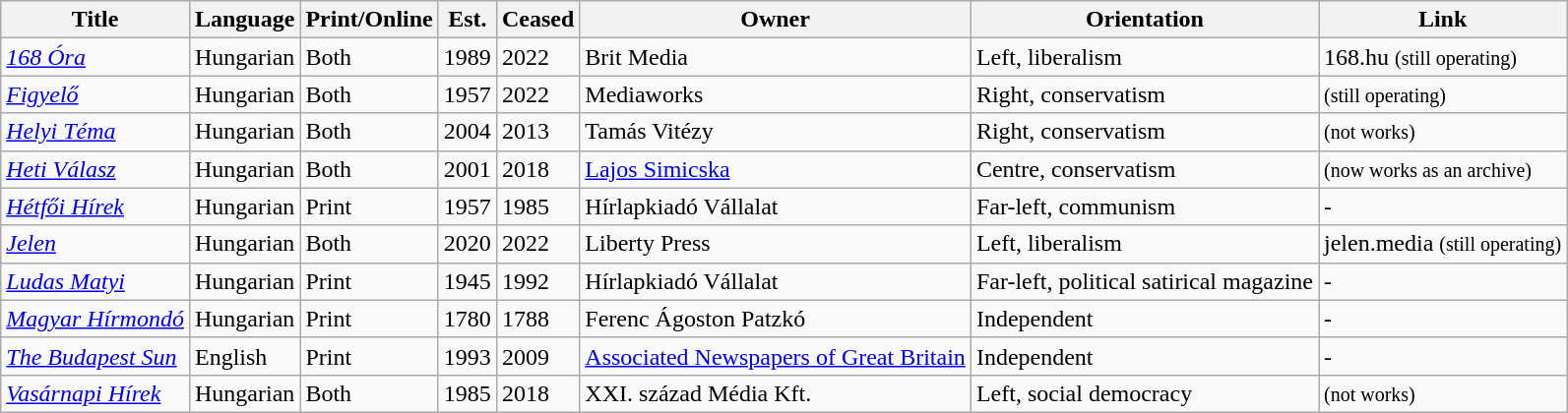<table class="wikitable">
<tr>
<th>Title</th>
<th>Language</th>
<th>Print/Online</th>
<th>Est.</th>
<th>Ceased</th>
<th>Owner</th>
<th>Orientation</th>
<th>Link</th>
</tr>
<tr>
<td><em><a href='#'>168 Óra</a></em></td>
<td>Hungarian</td>
<td>Both</td>
<td>1989</td>
<td>2022</td>
<td>Brit Media</td>
<td>Left, liberalism</td>
<td>168.hu <small>(still operating)</small></td>
</tr>
<tr>
<td><em><a href='#'>Figyelő</a></em></td>
<td>Hungarian</td>
<td>Both</td>
<td>1957</td>
<td>2022</td>
<td>Mediaworks</td>
<td>Right, conservatism</td>
<td> <small>(still operating)</small></td>
</tr>
<tr>
<td><em><a href='#'>Helyi Téma</a></em></td>
<td>Hungarian</td>
<td>Both</td>
<td>2004</td>
<td>2013</td>
<td>Tamás Vitézy</td>
<td>Right, conservatism</td>
<td> <small>(not works)</small></td>
</tr>
<tr>
<td><em><a href='#'>Heti Válasz</a></em></td>
<td>Hungarian</td>
<td>Both</td>
<td>2001</td>
<td>2018</td>
<td><a href='#'>Lajos Simicska</a></td>
<td>Centre, conservatism</td>
<td> <small>(now works as an archive)</small></td>
</tr>
<tr>
<td><em><a href='#'>Hétfői Hírek</a></em></td>
<td>Hungarian</td>
<td>Print</td>
<td>1957</td>
<td>1985</td>
<td>Hírlapkiadó Vállalat</td>
<td>Far-left, communism</td>
<td>-</td>
</tr>
<tr>
<td><em><a href='#'>Jelen</a></em></td>
<td>Hungarian</td>
<td>Both</td>
<td>2020</td>
<td>2022</td>
<td>Liberty Press</td>
<td>Left, liberalism</td>
<td>jelen.media <small>(still operating)</small></td>
</tr>
<tr>
<td><em><a href='#'>Ludas Matyi</a></em></td>
<td>Hungarian</td>
<td>Print</td>
<td>1945</td>
<td>1992</td>
<td>Hírlapkiadó Vállalat</td>
<td>Far-left, political satirical magazine</td>
<td>-</td>
</tr>
<tr>
<td><em><a href='#'>Magyar Hírmondó</a></em></td>
<td>Hungarian</td>
<td>Print</td>
<td>1780</td>
<td>1788</td>
<td>Ferenc Ágoston Patzkó</td>
<td>Independent</td>
<td>-</td>
</tr>
<tr>
<td><em><a href='#'>The Budapest Sun</a></em></td>
<td>English</td>
<td>Print</td>
<td>1993</td>
<td>2009</td>
<td><a href='#'>Associated Newspapers of Great Britain</a></td>
<td>Independent</td>
<td>-</td>
</tr>
<tr>
<td><em><a href='#'>Vasárnapi Hírek</a></em></td>
<td>Hungarian</td>
<td>Both</td>
<td>1985</td>
<td>2018</td>
<td>XXI. század Média Kft.</td>
<td>Left, social democracy</td>
<td> <small>(not works)</small></td>
</tr>
</table>
